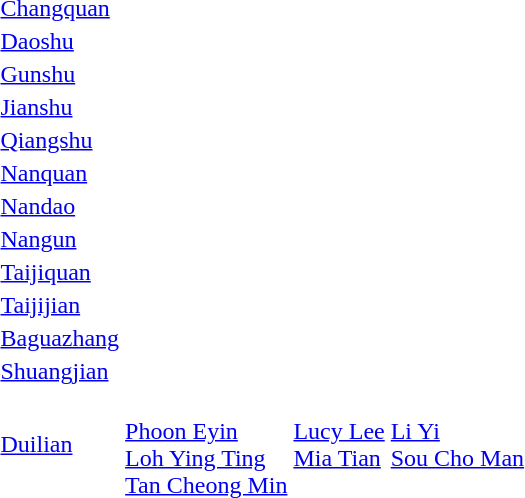<table>
<tr>
<td><a href='#'>Changquan</a></td>
<td></td>
<td></td>
<td></td>
</tr>
<tr>
<td><a href='#'>Daoshu</a></td>
<td></td>
<td></td>
<td></td>
</tr>
<tr>
<td><a href='#'>Gunshu</a></td>
<td></td>
<td></td>
<td></td>
</tr>
<tr>
<td><a href='#'>Jianshu</a></td>
<td></td>
<td></td>
<td></td>
</tr>
<tr>
<td><a href='#'>Qiangshu</a></td>
<td></td>
<td></td>
<td></td>
</tr>
<tr>
<td><a href='#'>Nanquan</a></td>
<td></td>
<td></td>
<td></td>
</tr>
<tr>
<td><a href='#'>Nandao</a></td>
<td></td>
<td></td>
<td></td>
</tr>
<tr>
<td><a href='#'>Nangun</a></td>
<td></td>
<td></td>
<td></td>
</tr>
<tr>
<td><a href='#'>Taijiquan</a></td>
<td></td>
<td></td>
<td></td>
</tr>
<tr>
<td><a href='#'>Taijijian</a></td>
<td></td>
<td></td>
<td></td>
</tr>
<tr>
<td><a href='#'>Baguazhang</a></td>
<td></td>
<td></td>
<td></td>
</tr>
<tr>
<td><a href='#'>Shuangjian</a></td>
<td></td>
<td></td>
<td></td>
</tr>
<tr>
<td><a href='#'>Duilian</a></td>
<td><br><a href='#'>Phoon Eyin</a><br><a href='#'>Loh Ying Ting</a><br><a href='#'>Tan Cheong Min</a></td>
<td valign=top><br><a href='#'>Lucy Lee</a><br><a href='#'>Mia Tian</a></td>
<td valign=top><br><a href='#'>Li Yi</a><br><a href='#'>Sou Cho Man</a></td>
</tr>
</table>
